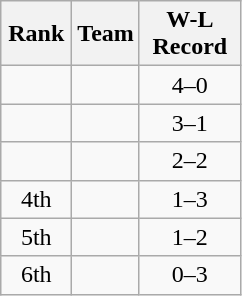<table class="wikitable" style="text-align: center;">
<tr>
<th width=40>Rank</th>
<th width=fit>Team</th>
<th width=60>W-L Record</th>
</tr>
<tr>
<td></td>
<td align=left></td>
<td>4–0</td>
</tr>
<tr>
<td></td>
<td align=left></td>
<td>3–1</td>
</tr>
<tr>
<td></td>
<td align=left></td>
<td>2–2</td>
</tr>
<tr align=center>
<td>4th</td>
<td align=left></td>
<td>1–3</td>
</tr>
<tr align=center>
<td>5th</td>
<td align=left></td>
<td>1–2</td>
</tr>
<tr align=center>
<td>6th</td>
<td align=left></td>
<td>0–3</td>
</tr>
</table>
